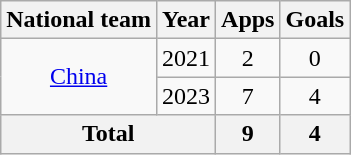<table class="wikitable" style="text-align:center">
<tr>
<th>National team</th>
<th>Year</th>
<th>Apps</th>
<th>Goals</th>
</tr>
<tr>
<td rowspan="2"><a href='#'>China</a></td>
<td>2021</td>
<td>2</td>
<td>0</td>
</tr>
<tr>
<td>2023</td>
<td>7</td>
<td>4</td>
</tr>
<tr>
<th colspan="2">Total</th>
<th>9</th>
<th>4</th>
</tr>
</table>
